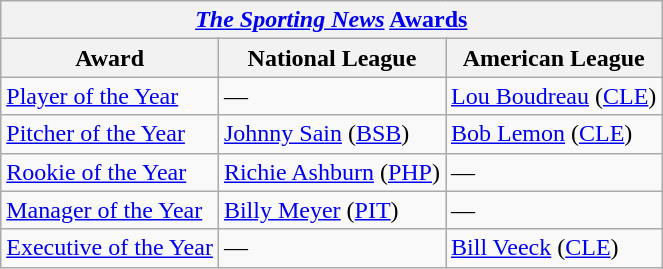<table class="wikitable">
<tr>
<th colspan="3"><em><a href='#'>The Sporting News</a></em> <a href='#'>Awards</a></th>
</tr>
<tr>
<th>Award</th>
<th>National League</th>
<th>American League</th>
</tr>
<tr>
<td><a href='#'>Player of the Year</a></td>
<td>—</td>
<td><a href='#'>Lou Boudreau</a> (<a href='#'>CLE</a>)</td>
</tr>
<tr>
<td><a href='#'>Pitcher of the Year</a></td>
<td><a href='#'>Johnny Sain</a> (<a href='#'>BSB</a>)</td>
<td><a href='#'>Bob Lemon</a> (<a href='#'>CLE</a>)</td>
</tr>
<tr>
<td><a href='#'>Rookie of the Year</a></td>
<td><a href='#'>Richie Ashburn</a> (<a href='#'>PHP</a>)</td>
<td>—</td>
</tr>
<tr>
<td><a href='#'>Manager of the Year</a></td>
<td><a href='#'>Billy Meyer</a> (<a href='#'>PIT</a>)</td>
<td>—</td>
</tr>
<tr>
<td><a href='#'>Executive of the Year</a></td>
<td>—</td>
<td><a href='#'>Bill Veeck</a> (<a href='#'>CLE</a>)</td>
</tr>
</table>
